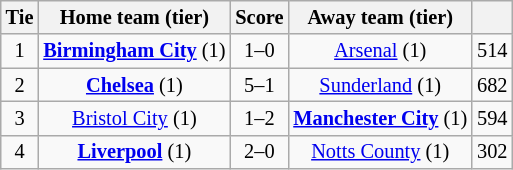<table class="wikitable" style="text-align:center; font-size:85%">
<tr>
<th>Tie</th>
<th>Home team (tier)</th>
<th>Score</th>
<th>Away team (tier)</th>
<th></th>
</tr>
<tr>
<td>1</td>
<td><strong><a href='#'>Birmingham City</a></strong> (1)</td>
<td>1–0</td>
<td><a href='#'>Arsenal</a> (1)</td>
<td>514</td>
</tr>
<tr>
<td>2</td>
<td><strong><a href='#'>Chelsea</a></strong> (1)</td>
<td>5–1</td>
<td><a href='#'>Sunderland</a> (1)</td>
<td>682</td>
</tr>
<tr>
<td>3</td>
<td><a href='#'>Bristol City</a> (1)</td>
<td>1–2</td>
<td><strong><a href='#'>Manchester City</a></strong> (1)</td>
<td>594</td>
</tr>
<tr>
<td>4</td>
<td><strong><a href='#'>Liverpool</a></strong> (1)</td>
<td>2–0</td>
<td><a href='#'>Notts County</a> (1)</td>
<td>302</td>
</tr>
</table>
